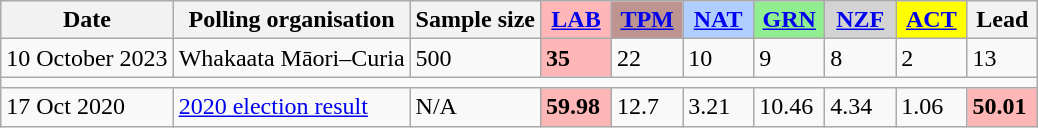<table class="wikitable">
<tr>
<th>Date</th>
<th>Polling organisation</th>
<th>Sample size</th>
<th style="background-color:#FFB6B6;width:40px"><a href='#'>LAB</a></th>
<th style="background-color:#BD9490;width:40px"><a href='#'>TPM</a></th>
<th style="background-color:#B0CEFF;width:40px"><a href='#'>NAT</a></th>
<th style="background-color:#90EE90;width:40px"><a href='#'>GRN</a></th>
<th style="background-color:#D3D3D3;width:40px"><a href='#'>NZF</a></th>
<th style="background-color:#FFFF00;width:40px"><a href='#'>ACT</a></th>
<th style="width:40px;">Lead</th>
</tr>
<tr>
<td>10 October 2023</td>
<td>Whakaata Māori–Curia</td>
<td>500</td>
<td style="background:#FFB6B6"><strong>35</strong></td>
<td>22</td>
<td>10</td>
<td>9</td>
<td>8</td>
<td>2</td>
<td>13</td>
</tr>
<tr>
<td colspan="10"></td>
</tr>
<tr>
<td>17 Oct 2020</td>
<td><a href='#'>2020 election result</a></td>
<td>N/A</td>
<td style="background:#FFB6B6"><strong>59.98</strong></td>
<td>12.7</td>
<td>3.21</td>
<td>10.46</td>
<td>4.34</td>
<td>1.06</td>
<td style="background-color:#FFB6B6;"><strong>50.01</strong></td>
</tr>
</table>
